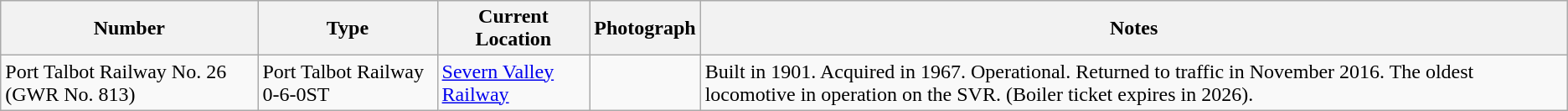<table class="wikitable">
<tr>
<th>Number</th>
<th>Type</th>
<th>Current Location</th>
<th>Photograph</th>
<th>Notes</th>
</tr>
<tr>
<td>Port Talbot Railway No. 26 (GWR No. 813)</td>
<td>Port Talbot Railway 0-6-0ST</td>
<td><a href='#'>Severn Valley Railway</a></td>
<td></td>
<td>Built in 1901. Acquired in 1967. Operational. Returned to traffic in November 2016. The oldest locomotive in operation on the SVR. (Boiler ticket expires in 2026).</td>
</tr>
</table>
